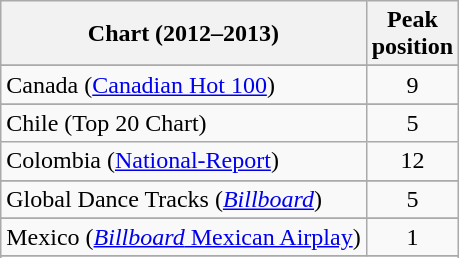<table class="wikitable sortable plainrowheaders">
<tr>
<th>Chart (2012–2013)</th>
<th>Peak<br>position</th>
</tr>
<tr>
</tr>
<tr>
</tr>
<tr>
</tr>
<tr>
</tr>
<tr>
<td>Canada (<a href='#'>Canadian Hot 100</a>)</td>
<td style="text-align:center;">9</td>
</tr>
<tr>
</tr>
<tr>
<td>Chile (Top 20 Chart)</td>
<td align="center">5</td>
</tr>
<tr>
<td>Colombia (<a href='#'>National-Report</a>)</td>
<td style="text-align:center;">12</td>
</tr>
<tr>
</tr>
<tr>
</tr>
<tr>
</tr>
<tr>
<td>Global Dance Tracks (<em><a href='#'>Billboard</a></em>)</td>
<td style="text-align:center;">5</td>
</tr>
<tr>
</tr>
<tr>
</tr>
<tr>
</tr>
<tr>
</tr>
<tr>
<td>Mexico (<a href='#'><em>Billboard</em> Mexican Airplay</a>)</td>
<td style="text-align:center;">1</td>
</tr>
<tr>
</tr>
<tr>
</tr>
<tr>
</tr>
<tr>
</tr>
<tr>
</tr>
<tr>
</tr>
<tr>
</tr>
<tr>
</tr>
<tr>
</tr>
<tr>
</tr>
<tr>
</tr>
<tr>
</tr>
<tr>
</tr>
<tr>
</tr>
<tr>
</tr>
</table>
